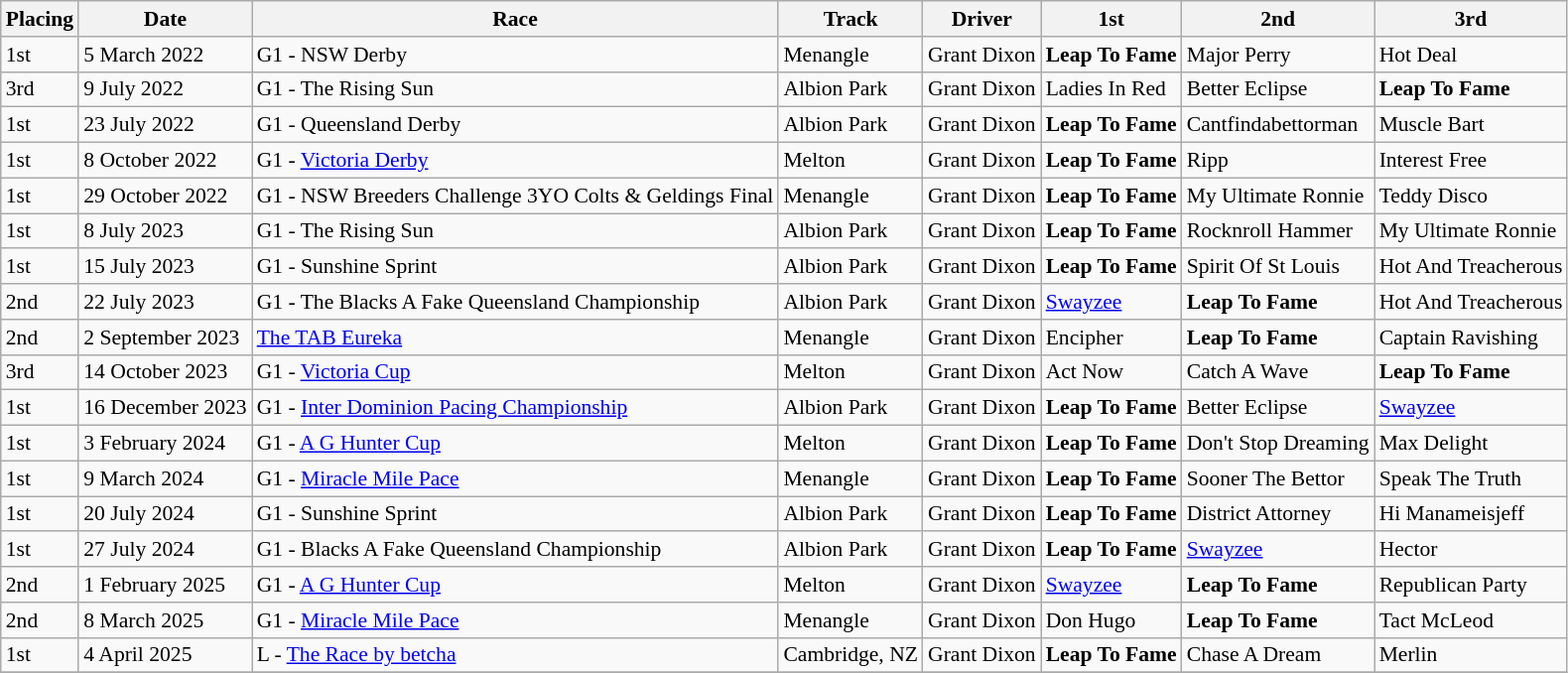<table class="wikitable sortable" style="font-size:90%">
<tr>
<th>Placing</th>
<th>Date</th>
<th>Race</th>
<th>Track</th>
<th>Driver</th>
<th>1st</th>
<th>2nd</th>
<th>3rd</th>
</tr>
<tr>
<td>1st</td>
<td>5 March 2022</td>
<td>G1 - NSW Derby</td>
<td>Menangle</td>
<td>Grant Dixon</td>
<td><strong>Leap To Fame</strong></td>
<td>Major Perry</td>
<td>Hot Deal</td>
</tr>
<tr>
<td>3rd</td>
<td>9 July 2022</td>
<td>G1 - The Rising Sun</td>
<td>Albion Park</td>
<td>Grant Dixon</td>
<td>Ladies In Red</td>
<td>Better Eclipse</td>
<td><strong>Leap To Fame</strong></td>
</tr>
<tr>
<td>1st</td>
<td>23 July 2022</td>
<td>G1 - Queensland Derby</td>
<td>Albion Park</td>
<td>Grant Dixon</td>
<td><strong>Leap To Fame</strong></td>
<td>Cantfindabettorman</td>
<td>Muscle Bart</td>
</tr>
<tr>
<td>1st</td>
<td>8 October 2022</td>
<td>G1 - <a href='#'>Victoria Derby</a></td>
<td>Melton</td>
<td>Grant Dixon</td>
<td><strong>Leap To Fame</strong></td>
<td>Ripp</td>
<td>Interest Free</td>
</tr>
<tr>
<td>1st</td>
<td>29 October 2022</td>
<td>G1 - NSW Breeders Challenge 3YO Colts & Geldings Final</td>
<td>Menangle</td>
<td>Grant Dixon</td>
<td><strong>Leap To Fame</strong></td>
<td>My Ultimate Ronnie</td>
<td>Teddy Disco</td>
</tr>
<tr>
<td>1st</td>
<td>8 July 2023</td>
<td>G1 - The Rising Sun</td>
<td>Albion Park</td>
<td>Grant Dixon</td>
<td><strong>Leap To Fame</strong></td>
<td>Rocknroll Hammer</td>
<td>My Ultimate Ronnie</td>
</tr>
<tr>
<td>1st</td>
<td>15 July 2023</td>
<td>G1 - Sunshine Sprint</td>
<td>Albion Park</td>
<td>Grant Dixon</td>
<td><strong>Leap To Fame</strong></td>
<td>Spirit Of St Louis</td>
<td>Hot And Treacherous</td>
</tr>
<tr>
<td>2nd</td>
<td>22 July 2023</td>
<td>G1 - The Blacks A Fake Queensland Championship</td>
<td>Albion Park</td>
<td>Grant Dixon</td>
<td><a href='#'>Swayzee</a></td>
<td><strong>Leap To Fame</strong></td>
<td>Hot And Treacherous</td>
</tr>
<tr>
<td>2nd</td>
<td>2 September 2023</td>
<td><a href='#'>The TAB Eureka</a></td>
<td>Menangle</td>
<td>Grant Dixon</td>
<td>Encipher</td>
<td><strong>Leap To Fame</strong></td>
<td>Captain Ravishing</td>
</tr>
<tr>
<td>3rd</td>
<td>14 October 2023</td>
<td>G1 - <a href='#'>Victoria Cup</a></td>
<td>Melton</td>
<td>Grant Dixon</td>
<td>Act Now</td>
<td>Catch A Wave</td>
<td><strong>Leap To Fame</strong></td>
</tr>
<tr>
<td>1st</td>
<td>16 December 2023</td>
<td>G1 - <a href='#'>Inter Dominion Pacing Championship</a></td>
<td>Albion Park</td>
<td>Grant Dixon</td>
<td><strong>Leap To Fame</strong></td>
<td>Better Eclipse</td>
<td><a href='#'>Swayzee</a></td>
</tr>
<tr>
<td>1st</td>
<td>3 February 2024</td>
<td>G1 - <a href='#'>A G Hunter Cup</a></td>
<td>Melton</td>
<td>Grant Dixon</td>
<td><strong>Leap To Fame</strong></td>
<td>Don't Stop Dreaming</td>
<td>Max Delight</td>
</tr>
<tr>
<td>1st</td>
<td>9 March 2024</td>
<td>G1 - <a href='#'>Miracle Mile Pace</a></td>
<td>Menangle</td>
<td>Grant Dixon</td>
<td><strong>Leap To Fame</strong></td>
<td>Sooner The Bettor</td>
<td>Speak The Truth</td>
</tr>
<tr>
<td>1st</td>
<td>20 July 2024</td>
<td>G1 - Sunshine Sprint</td>
<td>Albion Park</td>
<td>Grant Dixon</td>
<td><strong>Leap To Fame</strong></td>
<td>District Attorney</td>
<td>Hi Manameisjeff</td>
</tr>
<tr>
<td>1st</td>
<td>27 July 2024</td>
<td>G1 - Blacks A Fake Queensland Championship</td>
<td>Albion Park</td>
<td>Grant Dixon</td>
<td><strong>Leap To Fame</strong></td>
<td><a href='#'>Swayzee</a></td>
<td>Hector</td>
</tr>
<tr>
<td>2nd</td>
<td>1 February 2025</td>
<td>G1 - <a href='#'>A G Hunter Cup</a></td>
<td>Melton</td>
<td>Grant Dixon</td>
<td><a href='#'>Swayzee</a></td>
<td><strong>Leap To Fame</strong></td>
<td>Republican Party</td>
</tr>
<tr>
<td>2nd</td>
<td>8 March 2025</td>
<td>G1 - <a href='#'>Miracle Mile Pace</a></td>
<td>Menangle</td>
<td>Grant Dixon</td>
<td>Don Hugo</td>
<td><strong>Leap To Fame</strong></td>
<td>Tact McLeod</td>
</tr>
<tr>
<td>1st</td>
<td>4 April 2025</td>
<td>L - <a href='#'>The Race by betcha</a></td>
<td>Cambridge, NZ</td>
<td>Grant Dixon</td>
<td><strong>Leap To Fame</strong></td>
<td>Chase A Dream</td>
<td>Merlin</td>
</tr>
<tr>
</tr>
</table>
